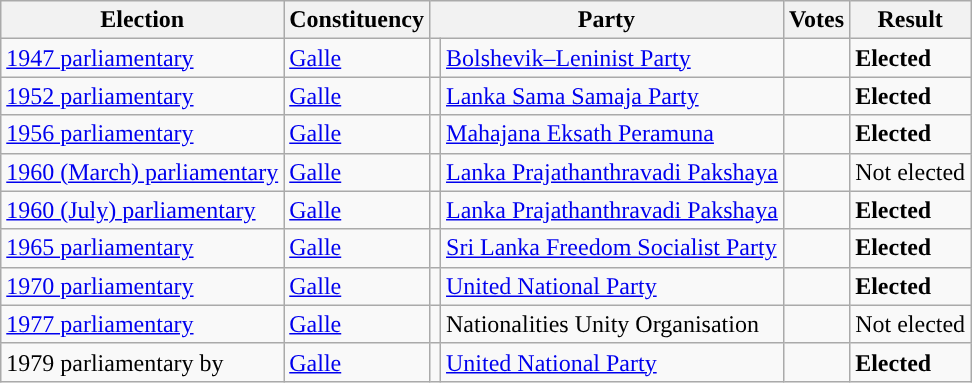<table class="wikitable" style="text-align:left;">
<tr>
<th scope=col>Election</th>
<th scope=col>Constituency</th>
<th scope=col colspan="2">Party</th>
<th scope=col>Votes</th>
<th scope=col>Result</th>
</tr>
<tr>
<td><a href='#'>1947 parliamentary</a></td>
<td><a href='#'>Galle</a></td>
<td style="background:"></td>
<td><a href='#'>Bolshevik–Leninist Party</a></td>
<td align=right></td>
<td><strong>Elected</strong></td>
</tr>
<tr>
<td><a href='#'>1952 parliamentary</a></td>
<td><a href='#'>Galle</a></td>
<td style="background:"></td>
<td><a href='#'>Lanka Sama Samaja Party</a></td>
<td align=right></td>
<td><strong>Elected</strong></td>
</tr>
<tr>
<td><a href='#'>1956 parliamentary</a></td>
<td><a href='#'>Galle</a></td>
<td style="background:"></td>
<td><a href='#'>Mahajana Eksath Peramuna</a></td>
<td align=right></td>
<td><strong>Elected</strong></td>
</tr>
<tr>
<td><a href='#'>1960 (March) parliamentary</a></td>
<td><a href='#'>Galle</a></td>
<td style="background:"></td>
<td><a href='#'>Lanka Prajathanthravadi Pakshaya</a></td>
<td align=right></td>
<td>Not elected</td>
</tr>
<tr>
<td><a href='#'>1960 (July) parliamentary</a></td>
<td><a href='#'>Galle</a></td>
<td style="background:"></td>
<td><a href='#'>Lanka Prajathanthravadi Pakshaya</a></td>
<td align=right></td>
<td><strong>Elected</strong></td>
</tr>
<tr>
<td><a href='#'>1965 parliamentary</a></td>
<td><a href='#'>Galle</a></td>
<td style="background:"></td>
<td><a href='#'>Sri Lanka Freedom Socialist Party</a></td>
<td align=right></td>
<td><strong>Elected</strong></td>
</tr>
<tr>
<td><a href='#'>1970 parliamentary</a></td>
<td><a href='#'>Galle</a></td>
<td style="background:"></td>
<td><a href='#'>United National Party</a></td>
<td align=right></td>
<td><strong>Elected</strong></td>
</tr>
<tr>
<td><a href='#'>1977 parliamentary</a></td>
<td><a href='#'>Galle</a></td>
<td></td>
<td>Nationalities Unity Organisation</td>
<td align=right></td>
<td>Not elected</td>
</tr>
<tr>
<td>1979 parliamentary by</td>
<td><a href='#'>Galle</a></td>
<td style="background:"></td>
<td><a href='#'>United National Party</a></td>
<td align=right></td>
<td><strong>Elected</strong></td>
</tr>
</table>
